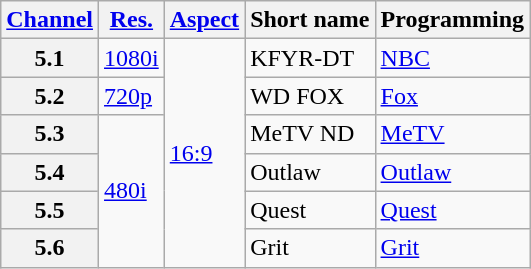<table class="wikitable">
<tr>
<th scope = "col"><a href='#'>Channel</a></th>
<th scope = "col"><a href='#'>Res.</a></th>
<th scope = "col"><a href='#'>Aspect</a></th>
<th scope = "col">Short name</th>
<th scope = "col">Programming</th>
</tr>
<tr>
<th scope = "row">5.1</th>
<td><a href='#'>1080i</a></td>
<td rowspan=6><a href='#'>16:9</a></td>
<td>KFYR-DT</td>
<td><a href='#'>NBC</a></td>
</tr>
<tr>
<th scope = "row">5.2</th>
<td><a href='#'>720p</a></td>
<td>WD FOX</td>
<td><a href='#'>Fox</a></td>
</tr>
<tr>
<th scope = "row">5.3</th>
<td rowspan=4><a href='#'>480i</a></td>
<td>MeTV ND</td>
<td><a href='#'>MeTV</a></td>
</tr>
<tr>
<th scope = "row">5.4</th>
<td>Outlaw</td>
<td><a href='#'>Outlaw</a></td>
</tr>
<tr>
<th scope = "row">5.5</th>
<td>Quest</td>
<td><a href='#'>Quest</a></td>
</tr>
<tr>
<th scope = "row">5.6</th>
<td>Grit</td>
<td><a href='#'>Grit</a></td>
</tr>
</table>
